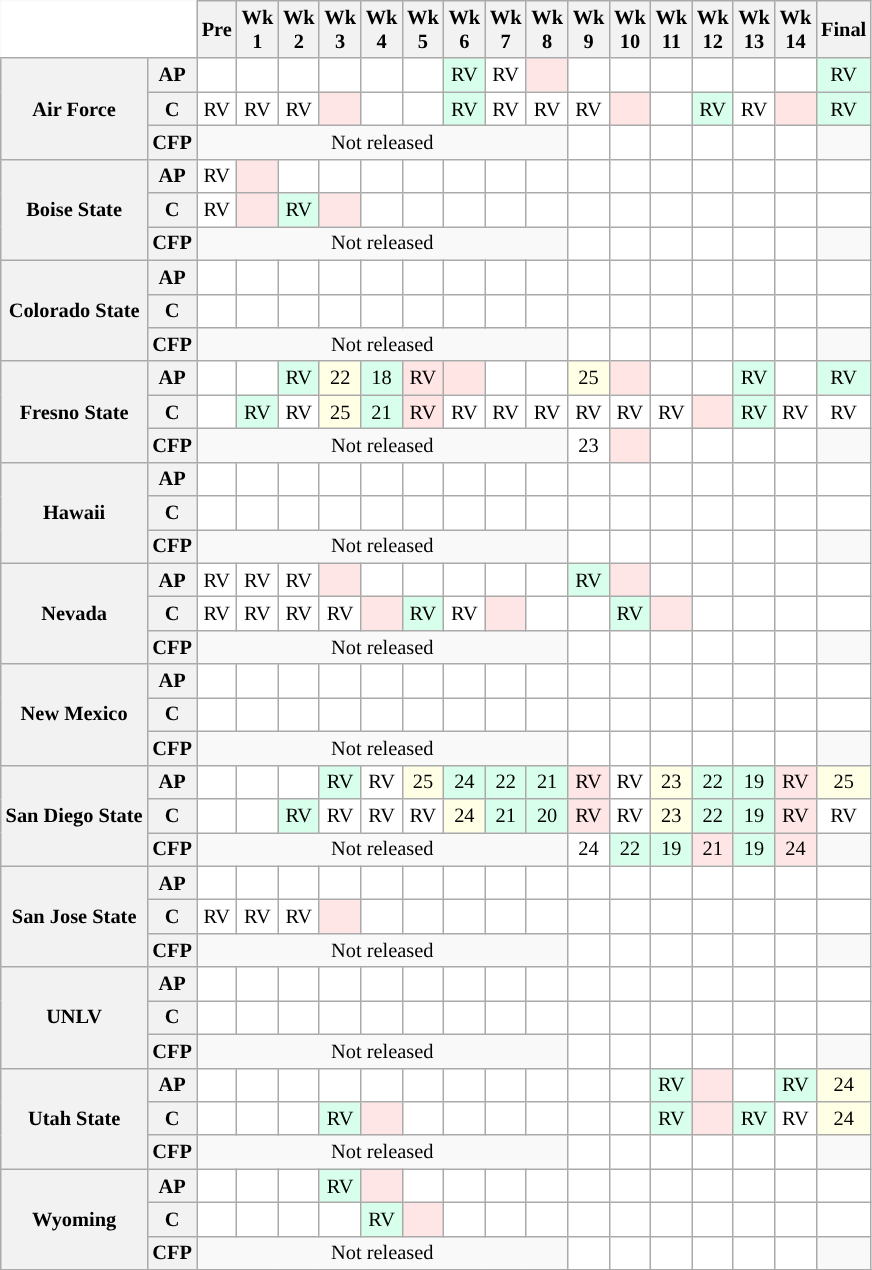<table class="wikitable" style="white-space:nowrap; font-size:85%">
<tr>
<th colspan=2 style="background:white; border-top-style:hidden; border-left-style:hidden;"> </th>
<th>Pre</th>
<th>Wk<br>1</th>
<th>Wk<br>2</th>
<th>Wk<br>3</th>
<th>Wk<br>4</th>
<th>Wk<br>5</th>
<th>Wk<br>6</th>
<th>Wk<br>7</th>
<th>Wk<br>8</th>
<th>Wk<br>9</th>
<th>Wk<br>10</th>
<th>Wk<br>11</th>
<th>Wk<br>12</th>
<th>Wk<br>13</th>
<th>Wk<br>14</th>
<th>Final</th>
</tr>
<tr style="text-align:center;">
<th rowspan="3">Air Force</th>
<th>AP</th>
<td style="background:#FFF;"></td>
<td style="background:#FFF;"></td>
<td style="background:#FFF;"></td>
<td style="background:#FFF;"></td>
<td style="background:#FFF;"></td>
<td style="background:#FFF;"></td>
<td style="background:#d8ffeb;">RV</td>
<td style="background:#FFF;">RV</td>
<td style="background:#ffe6e6;"></td>
<td style="background:#FFF;"></td>
<td style="background:#FFF;"></td>
<td style="background:#FFF;"></td>
<td style="background:#FFF;"></td>
<td style="background:#FFF;"></td>
<td style="background:#FFF;"></td>
<td style="background:#d8ffeb;">RV</td>
</tr>
<tr style="text-align:center;">
<th>C</th>
<td style="background:#FFF;">RV</td>
<td style="background:#FFF;">RV</td>
<td style="background:#FFF;">RV</td>
<td style="background:#ffe6e6;"></td>
<td style="background:#FFF;"></td>
<td style="background:#FFF;"></td>
<td style="background:#d8ffeb;">RV</td>
<td style="background:#FFF;">RV</td>
<td style="background:#FFF;">RV</td>
<td style="background:#FFF;">RV</td>
<td style="background:#ffe6e5;"></td>
<td style="background:#FFF;"></td>
<td style="background:#d8ffeb;">RV</td>
<td style="background:#FFF;">RV</td>
<td style="background:#ffe6e5;"></td>
<td style="background:#d8ffeb;">RV</td>
</tr>
<tr style="text-align:center;">
<th>CFP</th>
<td colspan="9" style="text-align:center;">Not released</td>
<td style="background:#FFF;"></td>
<td style="background:#FFF;"></td>
<td style="background:#FFF;"></td>
<td style="background:#FFF;"></td>
<td style="background:#FFF;"></td>
<td style="background:#FFF;"></td>
<td style="text-align:center;"></td>
</tr>
<tr style="text-align:center;">
<th rowspan="3">Boise State</th>
<th>AP</th>
<td style="background:#FFF;">RV</td>
<td style="background:#ffe6e6;"></td>
<td style="background:#FFF;"></td>
<td style="background:#FFF;"></td>
<td style="background:#FFF;"></td>
<td style="background:#FFF;"></td>
<td style="background:#FFF;"></td>
<td style="background:#FFF;"></td>
<td style="background:#FFF;"></td>
<td style="background:#FFF;"></td>
<td style="background:#FFF;"></td>
<td style="background:#FFF;"></td>
<td style="background:#FFF;"></td>
<td style="background:#FFF;"></td>
<td style="background:#FFF;"></td>
<td style="background:#FFF;"></td>
</tr>
<tr style="text-align:center;">
<th>C</th>
<td style="background:#FFF;">RV</td>
<td style="background:#ffe6e6;"></td>
<td style="background:#d8ffeb;">RV</td>
<td style="background:#ffe6e6;"></td>
<td style="background:#FFF;"></td>
<td style="background:#FFF;"></td>
<td style="background:#FFF;"></td>
<td style="background:#FFF;"></td>
<td style="background:#FFF;"></td>
<td style="background:#FFF;"></td>
<td style="background:#FFF;"></td>
<td style="background:#FFF;"></td>
<td style="background:#FFF;"></td>
<td style="background:#FFF;"></td>
<td style="background:#FFF;"></td>
<td style="background:#FFF;"></td>
</tr>
<tr style="text-align:center;">
<th>CFP</th>
<td colspan="9" style="text-align:center;">Not released</td>
<td style="background:#FFF;"></td>
<td style="background:#FFF;"></td>
<td style="background:#FFF;"></td>
<td style="background:#FFF;"></td>
<td style="background:#FFF;"></td>
<td style="background:#FFF;"></td>
<td style="text-align:center;"></td>
</tr>
<tr style="text-align:center;">
<th rowspan="3">Colorado State</th>
<th>AP</th>
<td style="background:#FFF;"></td>
<td style="background:#FFF;"></td>
<td style="background:#FFF;"></td>
<td style="background:#FFF;"></td>
<td style="background:#FFF;"></td>
<td style="background:#FFF;"></td>
<td style="background:#FFF;"></td>
<td style="background:#FFF;"></td>
<td style="background:#FFF;"></td>
<td style="background:#FFF;"></td>
<td style="background:#FFF;"></td>
<td style="background:#FFF;"></td>
<td style="background:#FFF;"></td>
<td style="background:#FFF;"></td>
<td style="background:#FFF;"></td>
<td style="background:#FFF;"></td>
</tr>
<tr style="text-align:center;">
<th>C</th>
<td style="background:#FFF;"></td>
<td style="background:#FFF;"></td>
<td style="background:#FFF;"></td>
<td style="background:#FFF;"></td>
<td style="background:#FFF;"></td>
<td style="background:#FFF;"></td>
<td style="background:#FFF;"></td>
<td style="background:#FFF;"></td>
<td style="background:#FFF;"></td>
<td style="background:#FFF;"></td>
<td style="background:#FFF;"></td>
<td style="background:#FFF;"></td>
<td style="background:#FFF;"></td>
<td style="background:#FFF;"></td>
<td style="background:#FFF;"></td>
<td style="background:#FFF;"></td>
</tr>
<tr style="text-align:center;">
<th>CFP</th>
<td colspan="9" style="text-align:center;">Not released</td>
<td style="background:#FFF;"></td>
<td style="background:#FFF;"></td>
<td style="background:#FFF;"></td>
<td style="background:#FFF;"></td>
<td style="background:#FFF;"></td>
<td style="background:#FFF;"></td>
<td style="text-align:center;"></td>
</tr>
<tr style="text-align:center;">
<th rowspan="3">Fresno State</th>
<th>AP</th>
<td style="background:#FFF;"></td>
<td style="background:#FFF;"></td>
<td style="background:#d8ffeb;">RV</td>
<td style="background:#ffffe6;">22</td>
<td style="background:#d8ffeb;">18</td>
<td style="background:#ffe6e5;">RV</td>
<td style="background:#ffe6e5;"></td>
<td style="background:#FFF;"></td>
<td style="background:#FFF;"></td>
<td style="background:#ffffe6;">25</td>
<td style="background:#ffe6e5;"></td>
<td style="background:#FFF;"></td>
<td style="background:#FFF;"></td>
<td style="background:#d8ffeb;">RV</td>
<td style="background:#FFF;"></td>
<td style="background:#d8ffeb;">RV</td>
</tr>
<tr style="text-align:center;">
<th>C</th>
<td style="background:#FFF;"></td>
<td style="background:#d8ffeb;">RV</td>
<td style="background:#FFF;">RV</td>
<td style="background:#ffffe6;">25</td>
<td style="background:#d8ffeb;">21</td>
<td style="background:#ffe6e5;">RV</td>
<td style="background:#FFF;">RV</td>
<td style="background:#FFF;">RV</td>
<td style="background:#FFF;">RV</td>
<td style="background:#FFF;">RV</td>
<td style="background:#FFF;">RV</td>
<td style="background:#FFF;">RV</td>
<td style="background:#ffe6e5;"></td>
<td style="background:#d8ffeb;">RV</td>
<td style="background:#FFF;">RV</td>
<td style="background:#FFF;">RV</td>
</tr>
<tr style="text-align:center;">
<th>CFP</th>
<td colspan="9" style="text-align:center;">Not released</td>
<td style="background:#FFF;">23</td>
<td style="background:#ffe6e5;"></td>
<td style="background:#FFF;"></td>
<td style="background:#FFF;"></td>
<td style="background:#FFF;"></td>
<td style="background:#FFF;"></td>
<td style="text-align:center;"></td>
</tr>
<tr style="text-align:center;">
<th rowspan="3">Hawaii</th>
<th>AP</th>
<td style="background:#FFF;"></td>
<td style="background:#FFF;"></td>
<td style="background:#FFF;"></td>
<td style="background:#FFF;"></td>
<td style="background:#FFF;"></td>
<td style="background:#FFF;"></td>
<td style="background:#FFF;"></td>
<td style="background:#FFF;"></td>
<td style="background:#FFF;"></td>
<td style="background:#FFF;"></td>
<td style="background:#FFF;"></td>
<td style="background:#FFF;"></td>
<td style="background:#FFF;"></td>
<td style="background:#FFF;"></td>
<td style="background:#FFF;"></td>
<td style="background:#FFF;"></td>
</tr>
<tr style="text-align:center;">
<th>C</th>
<td style="background:#FFF;"></td>
<td style="background:#FFF;"></td>
<td style="background:#FFF;"></td>
<td style="background:#FFF;"></td>
<td style="background:#FFF;"></td>
<td style="background:#FFF;"></td>
<td style="background:#FFF;"></td>
<td style="background:#FFF;"></td>
<td style="background:#FFF;"></td>
<td style="background:#FFF;"></td>
<td style="background:#FFF;"></td>
<td style="background:#FFF;"></td>
<td style="background:#FFF;"></td>
<td style="background:#FFF;"></td>
<td style="background:#FFF;"></td>
<td style="background:#FFF;"></td>
</tr>
<tr style="text-align:center;">
<th>CFP</th>
<td colspan="9" style="text-align:center;">Not released</td>
<td style="background:#FFF;"></td>
<td style="background:#FFF;"></td>
<td style="background:#FFF;"></td>
<td style="background:#FFF;"></td>
<td style="background:#FFF;"></td>
<td style="background:#FFF;"></td>
<td style="text-align:center;"></td>
</tr>
<tr style="text-align:center;">
<th rowspan="3">Nevada</th>
<th>AP</th>
<td style="background:#FFF;">RV</td>
<td style="background:#FFF;">RV</td>
<td style="background:#FFF;">RV</td>
<td style="background:#ffe6e6;"></td>
<td style="background:#FFF;"></td>
<td style="background:#FFF;"></td>
<td style="background:#FFF;"></td>
<td style="background:#FFF;"></td>
<td style="background:#FFF;"></td>
<td style="background:#d8ffeb;">RV</td>
<td style="background:#ffe6e6;"></td>
<td style="background:#FFF;"></td>
<td style="background:#FFF;"></td>
<td style="background:#FFF;"></td>
<td style="background:#FFF;"></td>
<td style="background:#FFF;"></td>
</tr>
<tr style="text-align:center;">
<th>C</th>
<td style="background:#FFF;">RV</td>
<td style="background:#FFF;">RV</td>
<td style="background:#FFF;">RV</td>
<td style="background:#FFF;">RV</td>
<td style="background:#ffe6e6;"></td>
<td style="background:#d8ffeb;">RV</td>
<td style="background:#FFF;">RV</td>
<td style="background:#ffe6e6;"></td>
<td style="background:#FFF;"></td>
<td style="background:#FFF;"></td>
<td style="background:#d8ffeb;">RV</td>
<td style="background:#ffe6e6;"></td>
<td style="background:#FFF;"></td>
<td style="background:#FFF;"></td>
<td style="background:#FFF;"></td>
<td style="background:#FFF;"></td>
</tr>
<tr style="text-align:center;">
<th>CFP</th>
<td colspan="9" style="text-align:center;">Not released</td>
<td style="background:#FFF;"></td>
<td style="background:#FFF;"></td>
<td style="background:#FFF;"></td>
<td style="background:#FFF;"></td>
<td style="background:#FFF;"></td>
<td style="background:#FFF;"></td>
<td style="text-align:center;"></td>
</tr>
<tr style="text-align:center;">
<th rowspan="3">New Mexico</th>
<th>AP</th>
<td style="background:#FFF;"></td>
<td style="background:#FFF;"></td>
<td style="background:#FFF;"></td>
<td style="background:#FFF;"></td>
<td style="background:#FFF;"></td>
<td style="background:#FFF;"></td>
<td style="background:#FFF;"></td>
<td style="background:#FFF;"></td>
<td style="background:#FFF;"></td>
<td style="background:#FFF;"></td>
<td style="background:#FFF;"></td>
<td style="background:#FFF;"></td>
<td style="background:#FFF;"></td>
<td style="background:#FFF;"></td>
<td style="background:#FFF;"></td>
<td style="background:#FFF;"></td>
</tr>
<tr style="text-align:center;">
<th>C</th>
<td style="background:#FFF;"></td>
<td style="background:#FFF;"></td>
<td style="background:#FFF;"></td>
<td style="background:#FFF;"></td>
<td style="background:#FFF;"></td>
<td style="background:#FFF;"></td>
<td style="background:#FFF;"></td>
<td style="background:#FFF;"></td>
<td style="background:#FFF;"></td>
<td style="background:#FFF;"></td>
<td style="background:#FFF;"></td>
<td style="background:#FFF;"></td>
<td style="background:#FFF;"></td>
<td style="background:#FFF;"></td>
<td style="background:#FFF;"></td>
<td style="background:#FFF;"></td>
</tr>
<tr style="text-align:center;">
<th>CFP</th>
<td colspan="9" style="text-align:center;">Not released</td>
<td style="background:#FFF;"></td>
<td style="background:#FFF;"></td>
<td style="background:#FFF;"></td>
<td style="background:#FFF;"></td>
<td style="background:#FFF;"></td>
<td style="background:#FFF;"></td>
<td style="text-align:center;"></td>
</tr>
<tr style="text-align:center;">
<th rowspan="3">San Diego State</th>
<th>AP</th>
<td style="background:#FFF;"></td>
<td style="background:#FFF;"></td>
<td style="background:#FFF;"></td>
<td style="background:#d8ffeb;">RV</td>
<td style="background:#FFF;">RV</td>
<td style="background:#ffffe6;">25</td>
<td style="background:#d8ffeb;">24</td>
<td style="background:#d8ffeb;">22</td>
<td style="background:#d8ffeb;">21</td>
<td style="background:#ffe6e6;">RV</td>
<td style="background:#FFF;">RV</td>
<td style="background:#ffffe6;">23</td>
<td style="background:#d8ffeb;">22</td>
<td style="background:#d8ffeb;">19</td>
<td style="background:#ffe6e6;">RV</td>
<td style="background:#ffffe6;">25</td>
</tr>
<tr style="text-align:center;">
<th>C</th>
<td style="background:#FFF;"></td>
<td style="background:#FFF;"></td>
<td style="background:#d8ffeb;">RV</td>
<td style="background:#FFF;">RV</td>
<td style="background:#FFF;">RV</td>
<td style="background:#FFF;">RV</td>
<td style="background:#ffffe6;">24</td>
<td style="background:#d8ffeb;">21</td>
<td style="background:#d8ffeb;">20</td>
<td style="background:#ffe6e6;">RV</td>
<td style="background:#FFF;">RV</td>
<td style="background:#ffffe6;">23</td>
<td style="background:#d8ffeb;">22</td>
<td style="background:#d8ffeb;">19</td>
<td style="background:#ffe6e6;">RV</td>
<td style="background:#FFF;">RV</td>
</tr>
<tr style="text-align:center;">
<th>CFP</th>
<td colspan="9" style="text-align:center;">Not released</td>
<td style="background:#FFF;">24</td>
<td style="background:#d8ffeb;">22</td>
<td style="background:#d8ffeb;">19</td>
<td style="background:#ffe6e6;">21</td>
<td style="background:#d8ffeb;">19</td>
<td style="background:#ffe6e6;">24</td>
<td style="text-align:center;"></td>
</tr>
<tr style="text-align:center;">
<th rowspan="3">San Jose State</th>
<th>AP</th>
<td style="background:#FFF;"></td>
<td style="background:#FFF;"></td>
<td style="background:#FFF;"></td>
<td style="background:#FFF;"></td>
<td style="background:#FFF;"></td>
<td style="background:#FFF;"></td>
<td style="background:#FFF;"></td>
<td style="background:#FFF;"></td>
<td style="background:#FFF;"></td>
<td style="background:#FFF;"></td>
<td style="background:#FFF;"></td>
<td style="background:#FFF;"></td>
<td style="background:#FFF;"></td>
<td style="background:#FFF;"></td>
<td style="background:#FFF;"></td>
<td style="background:#FFF;"></td>
</tr>
<tr style="text-align:center;">
<th>C</th>
<td style="background:#FFF;">RV</td>
<td style="background:#FFF;">RV</td>
<td style="background:#FFF;">RV</td>
<td style="background:#ffe6e6;"></td>
<td style="background:#FFF;"></td>
<td style="background:#FFF;"></td>
<td style="background:#FFF;"></td>
<td style="background:#FFF;"></td>
<td style="background:#FFF;"></td>
<td style="background:#FFF;"></td>
<td style="background:#FFF;"></td>
<td style="background:#FFF;"></td>
<td style="background:#FFF;"></td>
<td style="background:#FFF;"></td>
<td style="background:#FFF;"></td>
<td style="background:#FFF;"></td>
</tr>
<tr style="text-align:center;">
<th>CFP</th>
<td colspan="9" style="text-align:center;">Not released</td>
<td style="background:#FFF;"></td>
<td style="background:#FFF;"></td>
<td style="background:#FFF;"></td>
<td style="background:#FFF;"></td>
<td style="background:#FFF;"></td>
<td style="background:#FFF;"></td>
<td style="text-align:center;"></td>
</tr>
<tr style="text-align:center;">
<th rowspan="3">UNLV</th>
<th>AP</th>
<td style="background:#FFF;"></td>
<td style="background:#FFF;"></td>
<td style="background:#FFF;"></td>
<td style="background:#FFF;"></td>
<td style="background:#FFF;"></td>
<td style="background:#FFF;"></td>
<td style="background:#FFF;"></td>
<td style="background:#FFF;"></td>
<td style="background:#FFF;"></td>
<td style="background:#FFF;"></td>
<td style="background:#FFF;"></td>
<td style="background:#FFF;"></td>
<td style="background:#FFF;"></td>
<td style="background:#FFF;"></td>
<td style="background:#FFF;"></td>
<td style="background:#FFF;"></td>
</tr>
<tr style="text-align:center;">
<th>C</th>
<td style="background:#FFF;"></td>
<td style="background:#FFF;"></td>
<td style="background:#FFF;"></td>
<td style="background:#FFF;"></td>
<td style="background:#FFF;"></td>
<td style="background:#FFF;"></td>
<td style="background:#FFF;"></td>
<td style="background:#FFF;"></td>
<td style="background:#FFF;"></td>
<td style="background:#FFF;"></td>
<td style="background:#FFF;"></td>
<td style="background:#FFF;"></td>
<td style="background:#FFF;"></td>
<td style="background:#FFF;"></td>
<td style="background:#FFF;"></td>
<td style="background:#FFF;"></td>
</tr>
<tr style="text-align:center;">
<th>CFP</th>
<td colspan="9" style="text-align:center;">Not released</td>
<td style="background:#FFF;"></td>
<td style="background:#FFF;"></td>
<td style="background:#FFF;"></td>
<td style="background:#FFF;"></td>
<td style="background:#FFF;"></td>
<td style="background:#FFF;"></td>
<td style="text-align:center;"></td>
</tr>
<tr style="text-align:center;">
<th rowspan="3">Utah State</th>
<th>AP</th>
<td style="background:#FFF;"></td>
<td style="background:#FFF;"></td>
<td style="background:#FFF;"></td>
<td style="background:#FFF;"></td>
<td style="background:#FFF;"></td>
<td style="background:#FFF;"></td>
<td style="background:#FFF;"></td>
<td style="background:#FFF;"></td>
<td style="background:#FFF;"></td>
<td style="background:#FFF;"></td>
<td style="background:#FFF;"></td>
<td style="background:#d8ffeb;">RV</td>
<td style="background:#ffe6e6;"></td>
<td style="background:#FFF;"></td>
<td style="background:#d8ffeb;">RV</td>
<td style="background:#ffffe6;">24</td>
</tr>
<tr style="text-align:center;">
<th>C</th>
<td style="background:#FFF;"></td>
<td style="background:#FFF;"></td>
<td style="background:#FFF;"></td>
<td style="background:#d8ffeb;">RV</td>
<td style="background:#ffe6e6;"></td>
<td style="background:#FFF;"></td>
<td style="background:#FFF;"></td>
<td style="background:#FFF;"></td>
<td style="background:#FFF;"></td>
<td style="background:#FFF;"></td>
<td style="background:#FFF;"></td>
<td style="background:#d8ffeb;">RV</td>
<td style="background:#ffe6e6;"></td>
<td style="background:#d8ffeb;">RV</td>
<td style="background:#FFF;">RV</td>
<td style="background:#ffffe6;">24</td>
</tr>
<tr style="text-align:center;">
<th>CFP</th>
<td colspan="9" style="text-align:center;">Not released</td>
<td style="background:#FFF;"></td>
<td style="background:#FFF;"></td>
<td style="background:#FFF;"></td>
<td style="background:#FFF;"></td>
<td style="background:#FFF;"></td>
<td style="background:#FFF;"></td>
<td style="text-align:center;"></td>
</tr>
<tr style="text-align:center;">
<th rowspan="3">Wyoming</th>
<th>AP</th>
<td style="background:#FFF;"></td>
<td style="background:#FFF;"></td>
<td style="background:#FFF;"></td>
<td style="background:#d8ffeb;">RV</td>
<td style="background:#ffe6e6;"></td>
<td style="background:#FFF;"></td>
<td style="background:#FFF;"></td>
<td style="background:#FFF;"></td>
<td style="background:#FFF;"></td>
<td style="background:#FFF;"></td>
<td style="background:#FFF;"></td>
<td style="background:#FFF;"></td>
<td style="background:#FFF;"></td>
<td style="background:#FFF;"></td>
<td style="background:#FFF;"></td>
<td style="background:#FFF;"></td>
</tr>
<tr style="text-align:center;">
<th>C</th>
<td style="background:#FFF;"></td>
<td style="background:#FFF;"></td>
<td style="background:#FFF;"></td>
<td style="background:#FFF;"></td>
<td style="background:#d8ffeb;">RV</td>
<td style="background:#ffe6e6;"></td>
<td style="background:#FFF;"></td>
<td style="background:#FFF;"></td>
<td style="background:#FFF;"></td>
<td style="background:#FFF;"></td>
<td style="background:#FFF;"></td>
<td style="background:#FFF;"></td>
<td style="background:#FFF;"></td>
<td style="background:#FFF;"></td>
<td style="background:#FFF;"></td>
<td style="background:#FFF;"></td>
</tr>
<tr style="text-align:center;">
<th>CFP</th>
<td colspan="9" style="text-align:center;">Not released</td>
<td style="background:#FFF;"></td>
<td style="background:#FFF;"></td>
<td style="background:#FFF;"></td>
<td style="background:#FFF;"></td>
<td style="background:#FFF;"></td>
<td style="background:#FFF;"></td>
<td style="text-align:center;"></td>
</tr>
<tr style="text-align:center;">
</tr>
</table>
